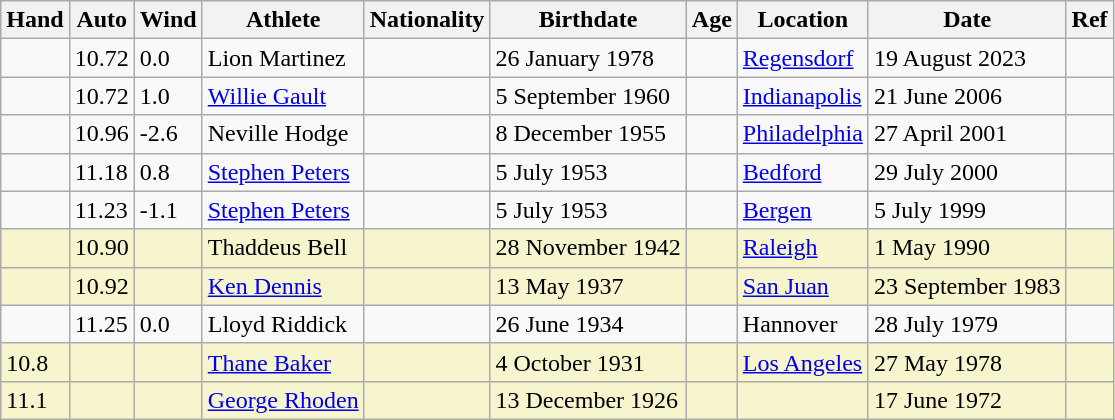<table class="wikitable">
<tr>
<th>Hand</th>
<th>Auto</th>
<th>Wind</th>
<th>Athlete</th>
<th>Nationality</th>
<th>Birthdate</th>
<th>Age</th>
<th>Location</th>
<th>Date</th>
<th>Ref</th>
</tr>
<tr>
<td></td>
<td>10.72</td>
<td>0.0</td>
<td>Lion Martinez</td>
<td></td>
<td>26 January 1978</td>
<td></td>
<td><a href='#'>Regensdorf</a></td>
<td>19 August 2023</td>
<td></td>
</tr>
<tr>
<td></td>
<td>10.72</td>
<td>1.0</td>
<td><a href='#'>Willie Gault</a></td>
<td></td>
<td>5 September 1960</td>
<td></td>
<td><a href='#'>Indianapolis</a></td>
<td>21 June 2006</td>
<td></td>
</tr>
<tr>
<td></td>
<td>10.96</td>
<td>-2.6</td>
<td>Neville Hodge</td>
<td></td>
<td>8 December 1955</td>
<td></td>
<td><a href='#'>Philadelphia</a></td>
<td>27 April 2001</td>
<td></td>
</tr>
<tr>
<td></td>
<td>11.18</td>
<td>0.8</td>
<td><a href='#'>Stephen Peters</a></td>
<td></td>
<td>5 July 1953</td>
<td></td>
<td><a href='#'>Bedford</a></td>
<td>29 July 2000</td>
<td></td>
</tr>
<tr>
<td></td>
<td>11.23</td>
<td>-1.1</td>
<td><a href='#'>Stephen Peters</a></td>
<td></td>
<td>5 July 1953</td>
<td></td>
<td><a href='#'>Bergen</a></td>
<td>5 July 1999</td>
<td></td>
</tr>
<tr bgcolor=#f6F5CE>
<td></td>
<td>10.90</td>
<td></td>
<td>Thaddeus Bell</td>
<td></td>
<td>28 November 1942</td>
<td></td>
<td><a href='#'>Raleigh</a></td>
<td>1 May 1990</td>
<td></td>
</tr>
<tr bgcolor=#f6F5CE>
<td></td>
<td>10.92</td>
<td></td>
<td><a href='#'>Ken Dennis</a></td>
<td></td>
<td>13 May 1937</td>
<td></td>
<td><a href='#'>San Juan</a></td>
<td>23 September 1983</td>
<td></td>
</tr>
<tr>
<td></td>
<td>11.25</td>
<td>0.0</td>
<td>Lloyd Riddick</td>
<td></td>
<td>26 June 1934</td>
<td></td>
<td>Hannover</td>
<td>28 July 1979</td>
</tr>
<tr bgcolor=#f6F5CE>
<td>10.8</td>
<td></td>
<td></td>
<td><a href='#'>Thane Baker</a></td>
<td></td>
<td>4 October 1931</td>
<td></td>
<td><a href='#'>Los Angeles</a></td>
<td>27 May 1978</td>
<td></td>
</tr>
<tr bgcolor=#f6F5CE>
<td>11.1</td>
<td></td>
<td></td>
<td><a href='#'>George Rhoden</a></td>
<td></td>
<td>13 December 1926</td>
<td></td>
<td></td>
<td>17 June 1972</td>
<td></td>
</tr>
</table>
